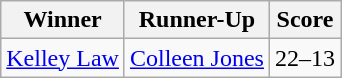<table class="wikitable">
<tr>
<th><strong>Winner</strong></th>
<th><strong>Runner-Up</strong></th>
<th><strong>Score</strong></th>
</tr>
<tr>
<td> <a href='#'>Kelley Law</a></td>
<td> <a href='#'>Colleen Jones</a></td>
<td>22–13</td>
</tr>
</table>
